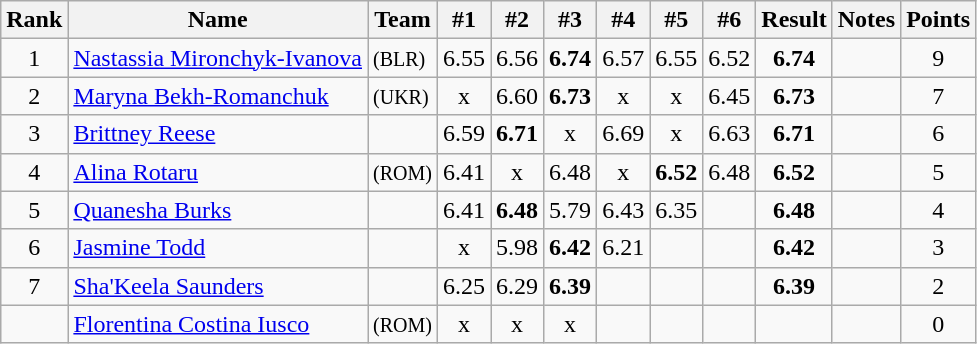<table class="wikitable sortable" style="text-align:center">
<tr>
<th>Rank</th>
<th>Name</th>
<th>Team</th>
<th>#1</th>
<th>#2</th>
<th>#3</th>
<th>#4</th>
<th>#5</th>
<th>#6</th>
<th>Result</th>
<th>Notes</th>
<th>Points</th>
</tr>
<tr>
<td>1</td>
<td align=left><a href='#'>Nastassia Mironchyk-Ivanova</a></td>
<td align=left> <small>(BLR)</small></td>
<td>6.55</td>
<td>6.56</td>
<td><strong>6.74</strong></td>
<td>6.57</td>
<td>6.55</td>
<td>6.52</td>
<td><strong>6.74</strong></td>
<td></td>
<td>9</td>
</tr>
<tr>
<td>2</td>
<td align=left><a href='#'>Maryna Bekh-Romanchuk</a></td>
<td align=left> <small>(UKR)</small></td>
<td>x</td>
<td>6.60</td>
<td><strong>6.73</strong></td>
<td>x</td>
<td>x</td>
<td>6.45</td>
<td><strong>6.73</strong></td>
<td></td>
<td>7</td>
</tr>
<tr>
<td>3</td>
<td align=left><a href='#'>Brittney Reese</a></td>
<td align=left></td>
<td>6.59</td>
<td><strong>6.71</strong></td>
<td>x</td>
<td>6.69</td>
<td>x</td>
<td>6.63</td>
<td><strong>6.71</strong></td>
<td></td>
<td>6</td>
</tr>
<tr>
<td>4</td>
<td align=left><a href='#'>Alina Rotaru</a></td>
<td align=left> <small>(ROM)</small></td>
<td>6.41</td>
<td>x</td>
<td>6.48</td>
<td>x</td>
<td><strong>6.52</strong></td>
<td>6.48</td>
<td><strong>6.52</strong></td>
<td></td>
<td>5</td>
</tr>
<tr>
<td>5</td>
<td align=left><a href='#'>Quanesha Burks</a></td>
<td align=left></td>
<td>6.41</td>
<td><strong>6.48</strong></td>
<td>5.79</td>
<td>6.43</td>
<td>6.35</td>
<td></td>
<td><strong>6.48</strong></td>
<td></td>
<td>4</td>
</tr>
<tr>
<td>6</td>
<td align=left><a href='#'>Jasmine Todd</a></td>
<td align=left></td>
<td>x</td>
<td>5.98</td>
<td><strong>6.42</strong></td>
<td>6.21</td>
<td></td>
<td></td>
<td><strong>6.42</strong></td>
<td></td>
<td>3</td>
</tr>
<tr>
<td>7</td>
<td align=left><a href='#'>Sha'Keela Saunders</a></td>
<td align=left></td>
<td>6.25</td>
<td>6.29</td>
<td><strong>6.39</strong></td>
<td></td>
<td></td>
<td></td>
<td><strong>6.39</strong></td>
<td></td>
<td>2</td>
</tr>
<tr>
<td></td>
<td align=left><a href='#'>Florentina Costina Iusco</a></td>
<td align=left> <small>(ROM)</small></td>
<td>x</td>
<td>x</td>
<td>x</td>
<td></td>
<td></td>
<td></td>
<td><strong></strong></td>
<td></td>
<td>0</td>
</tr>
</table>
